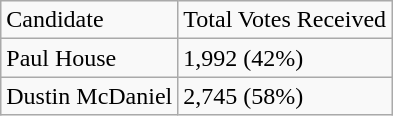<table class="wikitable">
<tr>
<td>Candidate</td>
<td>Total Votes Received</td>
</tr>
<tr>
<td>Paul House</td>
<td>1,992 (42%)</td>
</tr>
<tr>
<td>Dustin McDaniel</td>
<td>2,745 (58%)</td>
</tr>
</table>
